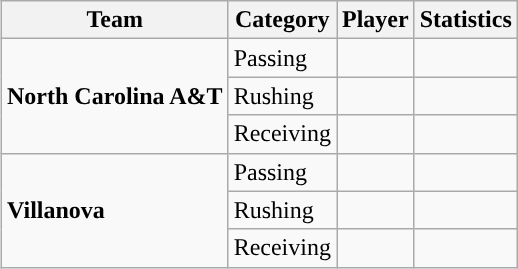<table class="wikitable" style="float: right;">
<tr>
<th>Team</th>
<th>Category</th>
<th>Player</th>
<th>Statistics</th>
</tr>
<tr>
<td rowspan=3><strong>North Carolina A&T</strong></td>
<td>Passing</td>
<td></td>
<td></td>
</tr>
<tr>
<td>Rushing</td>
<td></td>
<td></td>
</tr>
<tr>
<td>Receiving</td>
<td></td>
<td></td>
</tr>
<tr>
<td rowspan=3><strong>Villanova</strong></td>
<td>Passing</td>
<td></td>
<td></td>
</tr>
<tr>
<td>Rushing</td>
<td></td>
<td></td>
</tr>
<tr>
<td>Receiving</td>
<td></td>
<td></td>
</tr>
</table>
